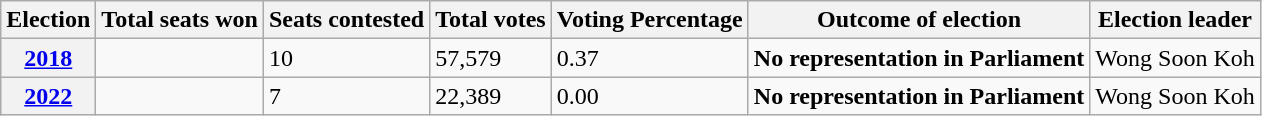<table class="wikitable">
<tr>
<th>Election</th>
<th>Total seats won</th>
<th>Seats contested</th>
<th>Total votes</th>
<th>Voting Percentage</th>
<th>Outcome of election</th>
<th>Election leader</th>
</tr>
<tr>
<th><a href='#'>2018</a></th>
<td></td>
<td>10</td>
<td>57,579</td>
<td>0.37</td>
<td><strong>No representation in Parliament</strong> <br> </td>
<td>Wong Soon Koh</td>
</tr>
<tr>
<th><a href='#'>2022</a></th>
<td></td>
<td>7</td>
<td>22,389</td>
<td>0.00</td>
<td><strong>No representation in Parliament</strong> <br> </td>
<td>Wong Soon Koh</td>
</tr>
</table>
